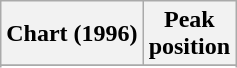<table class="wikitable sortable plainrowheaders" style="text-align:center">
<tr>
<th scope="col">Chart (1996)</th>
<th scope="col">Peak<br>position</th>
</tr>
<tr>
</tr>
<tr>
</tr>
<tr>
</tr>
<tr>
</tr>
</table>
